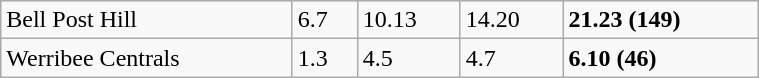<table class="wikitable" style="width:40%; font-size:100%">
<tr>
<td>Bell Post Hill</td>
<td>6.7</td>
<td>10.13</td>
<td>14.20</td>
<td><strong>21.23 (149)</strong></td>
</tr>
<tr>
<td>Werribee Centrals</td>
<td>1.3</td>
<td>4.5</td>
<td>4.7</td>
<td><strong>6.10 (46)</strong></td>
</tr>
</table>
